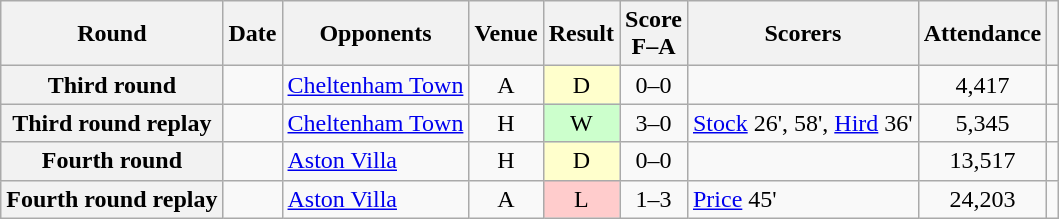<table class="wikitable plainrowheaders sortable" style="text-align:center">
<tr>
<th scope="col">Round</th>
<th scope="col">Date</th>
<th scope="col">Opponents</th>
<th scope="col">Venue</th>
<th scope="col">Result</th>
<th scope="col">Score<br>F–A</th>
<th scope="col" class="unsortable">Scorers</th>
<th scope="col">Attendance</th>
<th scope="col" class="unsortable"></th>
</tr>
<tr>
<th scope=row>Third round</th>
<td align=left></td>
<td align=left><a href='#'>Cheltenham Town</a></td>
<td>A</td>
<td bgcolor="#FFFFCC">D</td>
<td>0–0</td>
<td></td>
<td>4,417</td>
<td></td>
</tr>
<tr>
<th scope=row>Third round replay</th>
<td align=left></td>
<td align=left><a href='#'>Cheltenham Town</a></td>
<td>H</td>
<td bgcolor="#CCFFCC">W</td>
<td>3–0</td>
<td align=left><a href='#'>Stock</a> 26', 58', <a href='#'>Hird</a> 36'</td>
<td>5,345</td>
<td></td>
</tr>
<tr>
<th scope=row>Fourth round</th>
<td align=left></td>
<td align=left><a href='#'>Aston Villa</a></td>
<td>H</td>
<td bgcolor="#FFFFCC">D</td>
<td>0–0</td>
<td></td>
<td>13,517</td>
<td></td>
</tr>
<tr>
<th scope=row>Fourth round replay</th>
<td align=left></td>
<td align=left><a href='#'>Aston Villa</a></td>
<td>A</td>
<td bgcolor="#FFCCCC">L</td>
<td>1–3</td>
<td align=left><a href='#'>Price</a> 45'</td>
<td>24,203</td>
<td></td>
</tr>
</table>
